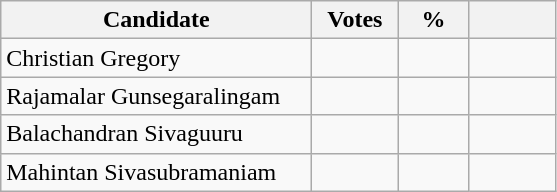<table class="wikitable" border="1" style="text-align:right;">
<tr>
<th align=left width="200">Candidate</th>
<th align=left width="50">Votes</th>
<th align=left width="40">%</th>
<th align=left width="50"></th>
</tr>
<tr>
<td align=left>Christian Gregory</td>
<td></td>
<td></td>
<td></td>
</tr>
<tr>
<td align=left>Rajamalar Gunsegaralingam</td>
<td></td>
<td></td>
<td></td>
</tr>
<tr>
<td align=left>Balachandran Sivaguuru</td>
<td></td>
<td></td>
<td></td>
</tr>
<tr>
<td align=left>Mahintan Sivasubramaniam</td>
<td></td>
<td></td>
<td></td>
</tr>
</table>
